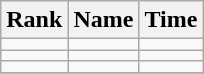<table class="wikitable" style="text-align:center">
<tr>
<th>Rank</th>
<th>Name</th>
<th>Time</th>
</tr>
<tr>
<td></td>
<td align=left></td>
<td></td>
</tr>
<tr>
<td></td>
<td align=left></td>
<td></td>
</tr>
<tr>
<td></td>
<td align=left></td>
<td></td>
</tr>
<tr>
</tr>
</table>
